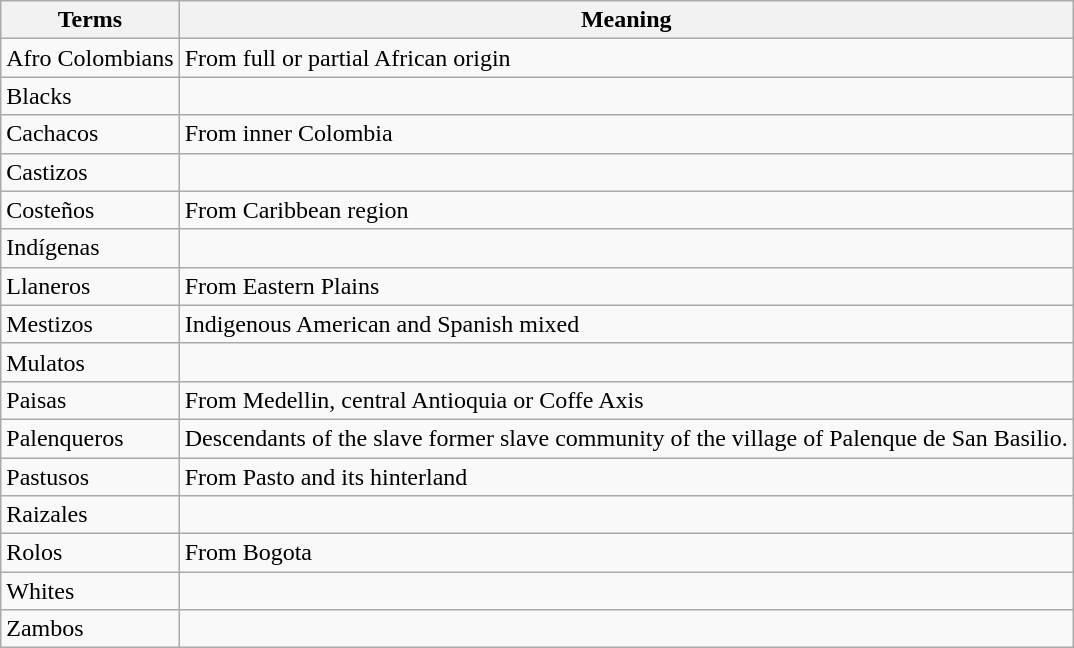<table class="wikitable">
<tr>
<th>Terms</th>
<th>Meaning</th>
</tr>
<tr>
<td>Afro Colombians</td>
<td>From full or partial African origin</td>
</tr>
<tr>
<td>Blacks</td>
<td></td>
</tr>
<tr>
<td>Cachacos</td>
<td>From inner Colombia</td>
</tr>
<tr>
<td>Castizos</td>
<td></td>
</tr>
<tr>
<td>Costeños</td>
<td>From Caribbean region</td>
</tr>
<tr>
<td>Indígenas</td>
<td></td>
</tr>
<tr>
<td>Llaneros</td>
<td>From Eastern Plains</td>
</tr>
<tr>
<td>Mestizos</td>
<td>Indigenous American and Spanish mixed</td>
</tr>
<tr>
<td>Mulatos</td>
<td></td>
</tr>
<tr>
<td>Paisas</td>
<td>From Medellin, central Antioquia or Coffe Axis</td>
</tr>
<tr>
<td>Palenqueros</td>
<td>Descendants of the slave former slave community of the village of Palenque de San Basilio.</td>
</tr>
<tr>
<td>Pastusos</td>
<td>From Pasto and its hinterland</td>
</tr>
<tr>
<td>Raizales</td>
<td></td>
</tr>
<tr>
<td>Rolos</td>
<td>From Bogota</td>
</tr>
<tr>
<td>Whites</td>
<td></td>
</tr>
<tr>
<td>Zambos</td>
<td></td>
</tr>
</table>
